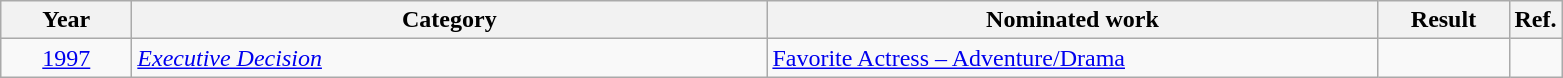<table class=wikitable>
<tr>
<th scope="col" style="width:5em;">Year</th>
<th scope="col" style="width:26em;">Category</th>
<th scope="col" style="width:25em;">Nominated work</th>
<th scope="col" style="width:5em;">Result</th>
<th>Ref.</th>
</tr>
<tr>
<td style="text-align:center;"><a href='#'>1997</a></td>
<td><em><a href='#'>Executive Decision</a></em></td>
<td><a href='#'>Favorite Actress – Adventure/Drama</a></td>
<td></td>
<td style="text-align:center;"></td>
</tr>
</table>
